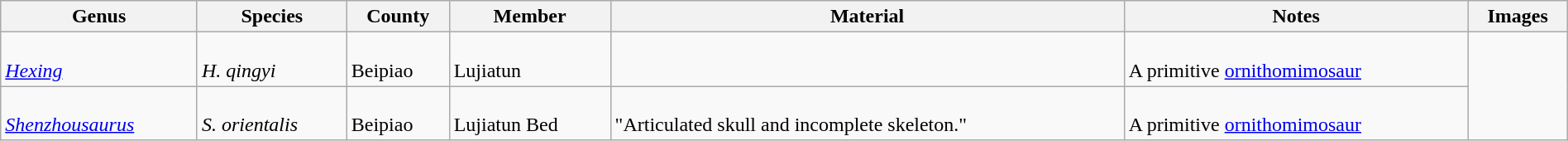<table class="wikitable" align="center" width="100%">
<tr>
<th>Genus</th>
<th>Species</th>
<th>County</th>
<th>Member</th>
<th>Material</th>
<th>Notes</th>
<th>Images</th>
</tr>
<tr>
<td><br><em><a href='#'>Hexing</a></em></td>
<td><br><em>H. qingyi</em></td>
<td><br>Beipiao</td>
<td><br>Lujiatun</td>
<td></td>
<td><br>A primitive <a href='#'>ornithomimosaur</a></td>
<td rowspan = "99"></td>
</tr>
<tr>
<td><br><em><a href='#'>Shenzhousaurus</a></em></td>
<td><br><em>S. orientalis</em></td>
<td><br>Beipiao</td>
<td><br>Lujiatun Bed</td>
<td><br>"Articulated skull and incomplete skeleton."</td>
<td><br>A primitive <a href='#'>ornithomimosaur</a></td>
</tr>
</table>
